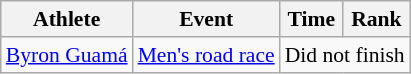<table class="wikitable" style="font-size:90%">
<tr>
<th>Athlete</th>
<th>Event</th>
<th>Time</th>
<th>Rank</th>
</tr>
<tr align=center>
<td align=left><a href='#'>Byron Guamá</a></td>
<td align=left><a href='#'>Men's road race</a></td>
<td colspan=2>Did not finish</td>
</tr>
</table>
